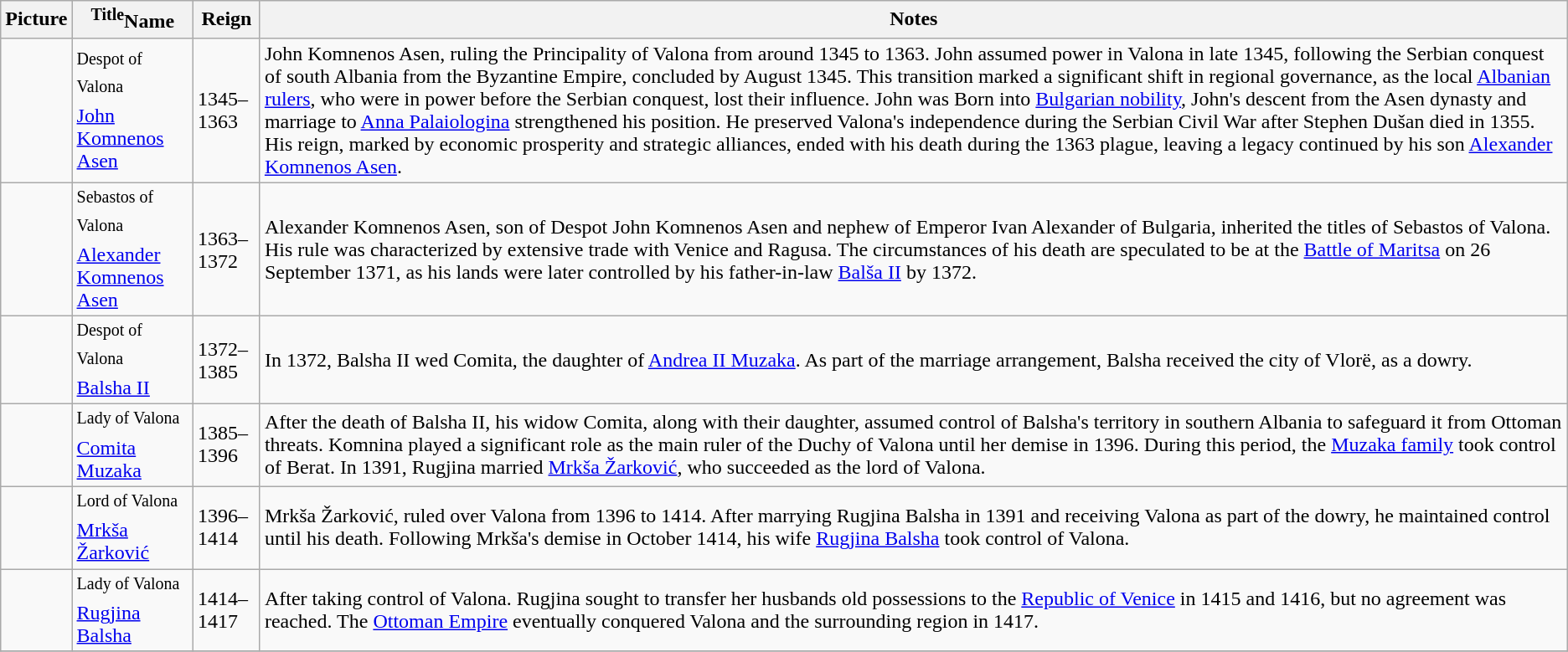<table class="wikitable">
<tr ->
<th>Picture</th>
<th><sup>Title</sup>Name</th>
<th>Reign</th>
<th>Notes</th>
</tr>
<tr ->
<td></td>
<td><sup> Despot of Valona</sup><br><a href='#'>John Komnenos Asen</a></td>
<td>1345–1363</td>
<td>John Komnenos Asen, ruling the Principality of Valona from around 1345 to 1363. John assumed power in Valona in late 1345, following the Serbian conquest of south Albania from the Byzantine Empire, concluded by August 1345. This transition marked a significant shift in regional governance, as the local <a href='#'>Albanian rulers</a>, who were in power before the Serbian conquest, lost their influence. John was Born into <a href='#'>Bulgarian nobility</a>, John's descent from the Asen dynasty and marriage to <a href='#'>Anna Palaiologina</a> strengthened his position. He preserved Valona's independence during the Serbian Civil War after Stephen Dušan died in 1355. His reign, marked by economic prosperity and strategic alliances, ended with his death during the 1363 plague, leaving a legacy continued by his son <a href='#'>Alexander Komnenos Asen</a>.</td>
</tr>
<tr ->
<td></td>
<td><sup> Sebastos of Valona</sup><br><a href='#'>Alexander Komnenos Asen</a></td>
<td>1363–1372</td>
<td>Alexander Komnenos Asen, son of Despot John Komnenos Asen and nephew of Emperor Ivan Alexander of Bulgaria, inherited the titles of Sebastos of Valona. His rule was characterized by extensive trade with Venice and Ragusa. The circumstances of his death are speculated to be at the <a href='#'>Battle of Maritsa</a> on 26 September 1371, as his lands were later controlled by his father-in-law <a href='#'>Balša II</a> by 1372.</td>
</tr>
<tr ->
<td></td>
<td><sup> Despot of Valona</sup><br><a href='#'>Balsha II</a></td>
<td>1372–1385</td>
<td>In 1372, Balsha II wed Comita, the daughter of <a href='#'>Andrea II Muzaka</a>. As part of the marriage arrangement, Balsha received the city of Vlorë, as a dowry.</td>
</tr>
<tr ->
<td></td>
<td><sup> Lady of Valona</sup><br><a href='#'>Comita Muzaka</a></td>
<td>1385–1396</td>
<td>After the death of Balsha II, his widow Comita, along with their daughter, assumed control of Balsha's territory in southern Albania to safeguard it from Ottoman threats. Komnina played a significant role as the main ruler of the Duchy of Valona until her demise in 1396. During this period, the <a href='#'>Muzaka family</a> took control of Berat. In 1391, Rugjina married <a href='#'>Mrkša Žarković</a>, who succeeded as the lord of Valona.</td>
</tr>
<tr ->
<td></td>
<td><sup> Lord of Valona</sup><br><a href='#'>Mrkša Žarković</a></td>
<td>1396–1414</td>
<td>Mrkša Žarković,  ruled over Valona from 1396 to 1414. After marrying Rugjina Balsha in 1391 and receiving Valona as part of the dowry, he maintained control until his death. Following Mrkša's demise in October 1414, his wife <a href='#'>Rugjina Balsha</a> took control of Valona.</td>
</tr>
<tr ->
<td></td>
<td><sup> Lady of Valona</sup><br><a href='#'>Rugjina Balsha</a></td>
<td>1414–1417</td>
<td>After taking control of Valona. Rugjina sought to transfer her husbands old possessions to the <a href='#'>Republic of Venice</a> in 1415 and 1416, but no agreement was reached. The <a href='#'>Ottoman Empire</a> eventually conquered Valona and the surrounding region in 1417.</td>
</tr>
<tr ->
</tr>
</table>
